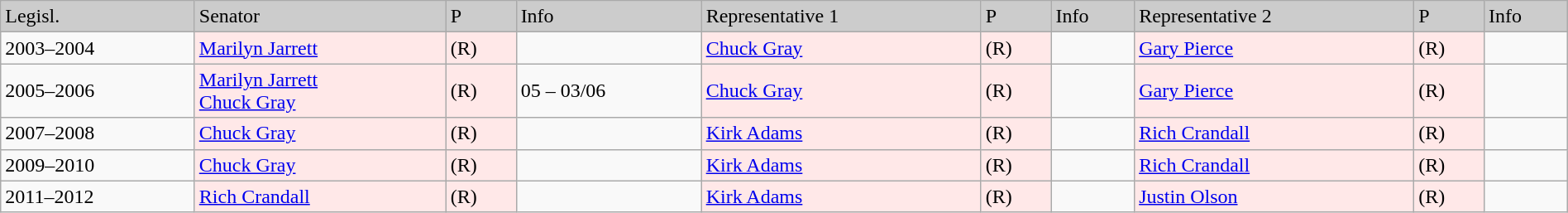<table class=wikitable width="100%" border="1">
<tr style="background-color:#cccccc;">
<td>Legisl.</td>
<td>Senator</td>
<td>P</td>
<td>Info</td>
<td>Representative 1</td>
<td>P</td>
<td>Info</td>
<td>Representative 2</td>
<td>P</td>
<td>Info</td>
</tr>
<tr>
<td>2003–2004</td>
<td style="background:#FFE8E8"><a href='#'>Marilyn Jarrett</a></td>
<td style="background:#FFE8E8">(R)</td>
<td></td>
<td style="background:#FFE8E8"><a href='#'>Chuck Gray</a></td>
<td style="background:#FFE8E8">(R)</td>
<td></td>
<td style="background:#FFE8E8"><a href='#'>Gary Pierce</a></td>
<td style="background:#FFE8E8">(R)</td>
<td></td>
</tr>
<tr>
<td>2005–2006</td>
<td style="background:#FFE8E8"><a href='#'>Marilyn Jarrett</a><br><a href='#'>Chuck Gray</a></td>
<td style="background:#FFE8E8">(R)</td>
<td> 05 – 03/06</td>
<td style="background:#FFE8E8"><a href='#'>Chuck Gray</a></td>
<td style="background:#FFE8E8">(R)</td>
<td></td>
<td style="background:#FFE8E8"><a href='#'>Gary Pierce</a></td>
<td style="background:#FFE8E8">(R)</td>
<td></td>
</tr>
<tr>
<td>2007–2008</td>
<td style="background:#FFE8E8"><a href='#'>Chuck Gray</a></td>
<td style="background:#FFE8E8">(R)</td>
<td></td>
<td style="background:#FFE8E8"><a href='#'>Kirk Adams</a></td>
<td style="background:#FFE8E8">(R)</td>
<td></td>
<td style="background:#FFE8E8"><a href='#'>Rich Crandall</a></td>
<td style="background:#FFE8E8">(R)</td>
<td></td>
</tr>
<tr>
<td>2009–2010</td>
<td style="background:#FFE8E8"><a href='#'>Chuck Gray</a></td>
<td style="background:#FFE8E8">(R)</td>
<td></td>
<td style="background:#FFE8E8"><a href='#'>Kirk Adams</a></td>
<td style="background:#FFE8E8">(R)</td>
<td></td>
<td style="background:#FFE8E8"><a href='#'>Rich Crandall</a></td>
<td style="background:#FFE8E8">(R)</td>
<td></td>
</tr>
<tr>
<td>2011–2012</td>
<td style="background:#FFE8E8"><a href='#'>Rich Crandall</a></td>
<td style="background:#FFE8E8">(R)</td>
<td></td>
<td style="background:#FFE8E8"><a href='#'>Kirk Adams</a></td>
<td style="background:#FFE8E8">(R)</td>
<td></td>
<td style="background:#FFE8E8"><a href='#'>Justin Olson</a></td>
<td style="background:#FFE8E8">(R)</td>
<td></td>
</tr>
</table>
